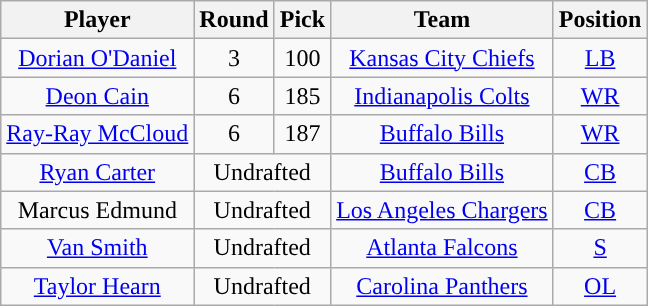<table class="wikitable" style="text-align: center;">
<tr>
<th>Player</th>
<th>Round</th>
<th>Pick</th>
<th>Team</th>
<th>Position</th>
</tr>
<tr>
<td><a href='#'>Dorian O'Daniel</a></td>
<td>3</td>
<td>100</td>
<td><a href='#'>Kansas City Chiefs</a></td>
<td><a href='#'>LB</a></td>
</tr>
<tr>
<td><a href='#'>Deon Cain</a></td>
<td>6</td>
<td>185</td>
<td><a href='#'>Indianapolis Colts</a></td>
<td><a href='#'>WR</a></td>
</tr>
<tr>
<td><a href='#'>Ray-Ray McCloud</a></td>
<td>6</td>
<td>187</td>
<td><a href='#'>Buffalo Bills</a></td>
<td><a href='#'>WR</a></td>
</tr>
<tr>
<td><a href='#'>Ryan Carter</a></td>
<td colspan="2">Undrafted</td>
<td><a href='#'>Buffalo Bills</a></td>
<td><a href='#'>CB</a></td>
</tr>
<tr>
<td>Marcus Edmund</td>
<td colspan=2>Undrafted</td>
<td><a href='#'>Los Angeles Chargers</a></td>
<td><a href='#'>CB</a></td>
</tr>
<tr>
<td><a href='#'>Van Smith</a></td>
<td colspan=2>Undrafted</td>
<td><a href='#'>Atlanta Falcons</a></td>
<td><a href='#'>S</a></td>
</tr>
<tr>
<td><a href='#'>Taylor Hearn</a></td>
<td colspan=2>Undrafted</td>
<td><a href='#'>Carolina Panthers</a></td>
<td><a href='#'>OL</a></td>
</tr>
</table>
